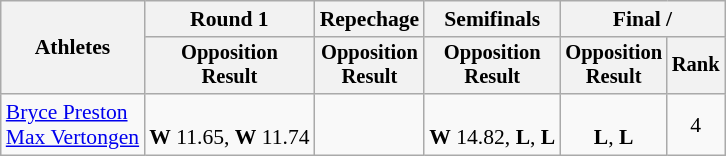<table class="wikitable" style="font-size:90%;text-align:center;">
<tr>
<th rowspan=2>Athletes</th>
<th>Round 1</th>
<th>Repechage</th>
<th>Semifinals</th>
<th colspan=2>Final / </th>
</tr>
<tr style="font-size:95%">
<th>Opposition<br>Result</th>
<th>Opposition<br>Result</th>
<th>Opposition<br>Result</th>
<th>Opposition<br>Result</th>
<th>Rank</th>
</tr>
<tr>
<td style="text-align:left;"><a href='#'>Bryce Preston</a><br><a href='#'>Max Vertongen</a></td>
<td><br><strong>W</strong> 11.65, <strong>W</strong> 11.74</td>
<td></td>
<td><br><strong>W</strong> 14.82, <strong>L</strong>, <strong>L</strong></td>
<td><br><strong>L</strong>, <strong>L</strong></td>
<td>4</td>
</tr>
</table>
